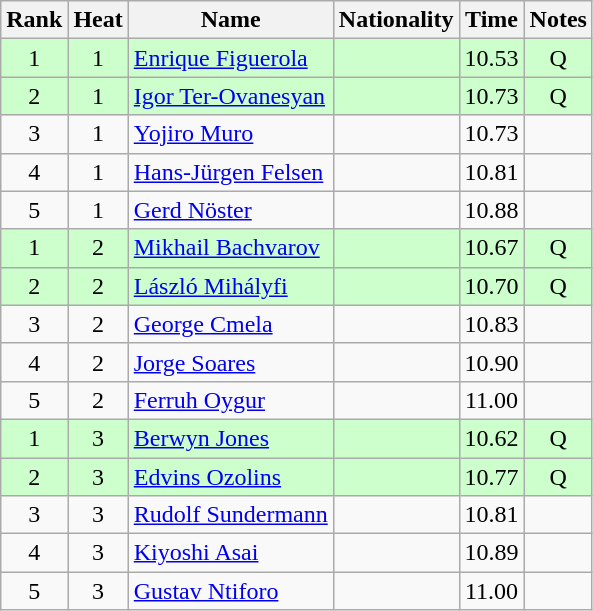<table class="wikitable sortable" style="text-align:center">
<tr>
<th>Rank</th>
<th>Heat</th>
<th>Name</th>
<th>Nationality</th>
<th>Time</th>
<th>Notes</th>
</tr>
<tr bgcolor=ccffcc>
<td>1</td>
<td>1</td>
<td align=left><a href='#'>Enrique Figuerola</a></td>
<td align=left></td>
<td>10.53</td>
<td>Q</td>
</tr>
<tr bgcolor=ccffcc>
<td>2</td>
<td>1</td>
<td align=left><a href='#'>Igor Ter-Ovanesyan</a></td>
<td align=left></td>
<td>10.73</td>
<td>Q</td>
</tr>
<tr>
<td>3</td>
<td>1</td>
<td align=left><a href='#'>Yojiro Muro</a></td>
<td align=left></td>
<td>10.73</td>
<td></td>
</tr>
<tr>
<td>4</td>
<td>1</td>
<td align=left><a href='#'>Hans-Jürgen Felsen</a></td>
<td align=left></td>
<td>10.81</td>
<td></td>
</tr>
<tr>
<td>5</td>
<td>1</td>
<td align=left><a href='#'>Gerd Nöster</a></td>
<td align=left></td>
<td>10.88</td>
<td></td>
</tr>
<tr bgcolor=ccffcc>
<td>1</td>
<td>2</td>
<td align=left><a href='#'>Mikhail Bachvarov</a></td>
<td align=left></td>
<td>10.67</td>
<td>Q</td>
</tr>
<tr bgcolor=ccffcc>
<td>2</td>
<td>2</td>
<td align=left><a href='#'>László Mihályfi</a></td>
<td align=left></td>
<td>10.70</td>
<td>Q</td>
</tr>
<tr>
<td>3</td>
<td>2</td>
<td align=left><a href='#'>George Cmela</a></td>
<td align=left></td>
<td>10.83</td>
<td></td>
</tr>
<tr>
<td>4</td>
<td>2</td>
<td align=left><a href='#'>Jorge Soares</a></td>
<td align=left></td>
<td>10.90</td>
<td></td>
</tr>
<tr>
<td>5</td>
<td>2</td>
<td align=left><a href='#'>Ferruh Oygur</a></td>
<td align=left></td>
<td>11.00</td>
<td></td>
</tr>
<tr bgcolor=ccffcc>
<td>1</td>
<td>3</td>
<td align=left><a href='#'>Berwyn Jones</a></td>
<td align=left></td>
<td>10.62</td>
<td>Q</td>
</tr>
<tr bgcolor=ccffcc>
<td>2</td>
<td>3</td>
<td align=left><a href='#'>Edvins Ozolins</a></td>
<td align=left></td>
<td>10.77</td>
<td>Q</td>
</tr>
<tr>
<td>3</td>
<td>3</td>
<td align=left><a href='#'>Rudolf Sundermann</a></td>
<td align=left></td>
<td>10.81</td>
<td></td>
</tr>
<tr>
<td>4</td>
<td>3</td>
<td align=left><a href='#'>Kiyoshi Asai</a></td>
<td align=left></td>
<td>10.89</td>
<td></td>
</tr>
<tr>
<td>5</td>
<td>3</td>
<td align=left><a href='#'>Gustav Ntiforo</a></td>
<td align=left></td>
<td>11.00</td>
<td></td>
</tr>
</table>
